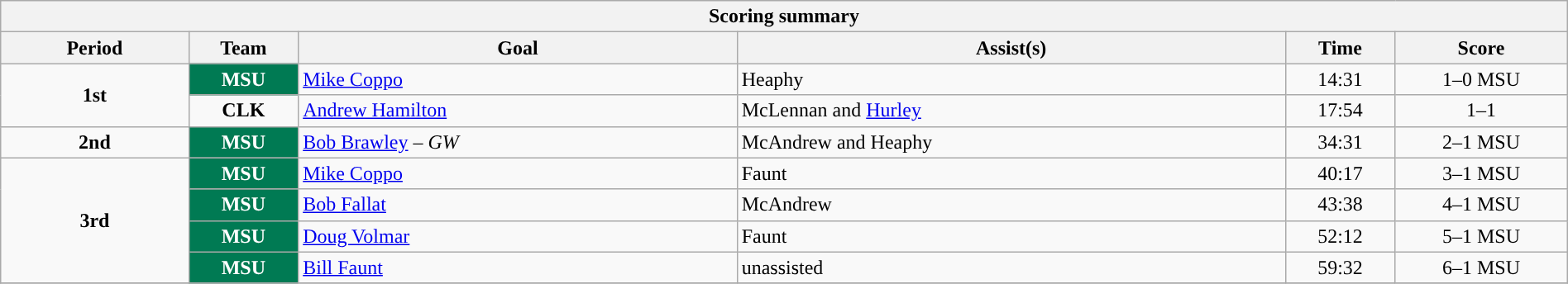<table style="width:100%;" class="wikitable">
<tr>
<th colspan=6>Scoring summary</th>
</tr>
<tr>
<th style="width:12%;">Period</th>
<th style="width:7%;">Team</th>
<th style="width:28%;">Goal</th>
<th style="width:35%;">Assist(s)</th>
<th style="width:7%;">Time</th>
<th style="width:11%;">Score</th>
</tr>
<tr>
<td style="text-align:center;" rowspan="2"><strong>1st</strong></td>
<td align=center style="color:white; background:#007A53"><strong>MSU</strong></td>
<td><a href='#'>Mike Coppo</a></td>
<td>Heaphy</td>
<td align=center>14:31</td>
<td align=center>1–0 MSU</td>
</tr>
<tr>
<td align=center><strong>CLK</strong></td>
<td><a href='#'>Andrew Hamilton</a></td>
<td>McLennan and <a href='#'>Hurley</a></td>
<td align=center>17:54</td>
<td align=center>1–1</td>
</tr>
<tr>
<td style="text-align:center;" rowspan="1"><strong>2nd</strong></td>
<td align=center style="color:white; background:#007A53"><strong>MSU</strong></td>
<td><a href='#'>Bob Brawley</a> – <em>GW</em></td>
<td>McAndrew and Heaphy</td>
<td align=center>34:31</td>
<td align=center>2–1 MSU</td>
</tr>
<tr>
<td style="text-align:center;" rowspan="4"><strong>3rd</strong></td>
<td align=center style="color:white; background:#007A53"><strong>MSU</strong></td>
<td><a href='#'>Mike Coppo</a></td>
<td>Faunt</td>
<td align=center>40:17</td>
<td align=center>3–1 MSU</td>
</tr>
<tr>
<td align=center style="color:white; background:#007A53"><strong>MSU</strong></td>
<td><a href='#'>Bob Fallat</a></td>
<td>McAndrew</td>
<td align=center>43:38</td>
<td align=center>4–1 MSU</td>
</tr>
<tr>
<td align=center style="color:white; background:#007A53"><strong>MSU</strong></td>
<td><a href='#'>Doug Volmar</a></td>
<td>Faunt</td>
<td align=center>52:12</td>
<td align=center>5–1 MSU</td>
</tr>
<tr>
<td align=center style="color:white; background:#007A53"><strong>MSU</strong></td>
<td><a href='#'>Bill Faunt</a></td>
<td>unassisted</td>
<td align=center>59:32</td>
<td align=center>6–1 MSU</td>
</tr>
<tr>
</tr>
</table>
